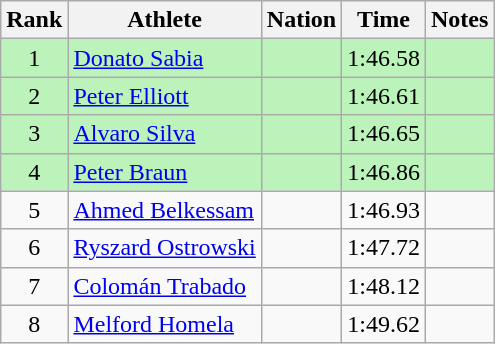<table class="wikitable sortable" style="text-align:center">
<tr>
<th>Rank</th>
<th>Athlete</th>
<th>Nation</th>
<th>Time</th>
<th>Notes</th>
</tr>
<tr style="background:#bbf3bb;">
<td>1</td>
<td align=left><a href='#'>Donato Sabia</a></td>
<td align=left></td>
<td>1:46.58</td>
<td></td>
</tr>
<tr style="background:#bbf3bb;">
<td>2</td>
<td align=left><a href='#'>Peter Elliott</a></td>
<td align=left></td>
<td>1:46.61</td>
<td></td>
</tr>
<tr style="background:#bbf3bb;">
<td>3</td>
<td align=left><a href='#'>Alvaro Silva</a></td>
<td align=left></td>
<td>1:46.65</td>
<td></td>
</tr>
<tr style="background:#bbf3bb;">
<td>4</td>
<td align=left><a href='#'>Peter Braun</a></td>
<td align=left></td>
<td>1:46.86</td>
<td></td>
</tr>
<tr>
<td>5</td>
<td align=left><a href='#'>Ahmed Belkessam</a></td>
<td align=left></td>
<td>1:46.93</td>
<td></td>
</tr>
<tr>
<td>6</td>
<td align=left><a href='#'>Ryszard Ostrowski</a></td>
<td align=left></td>
<td>1:47.72</td>
<td></td>
</tr>
<tr>
<td>7</td>
<td align=left><a href='#'>Colomán Trabado</a></td>
<td align=left></td>
<td>1:48.12</td>
<td></td>
</tr>
<tr>
<td>8</td>
<td align=left><a href='#'>Melford Homela</a></td>
<td align=left></td>
<td>1:49.62</td>
<td></td>
</tr>
</table>
